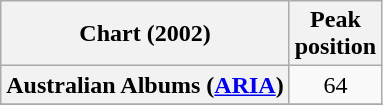<table class="wikitable sortable plainrowheaders" style="text-align:center">
<tr>
<th scope="col">Chart (2002)</th>
<th scope="col">Peak<br>position</th>
</tr>
<tr>
<th scope="row">Australian Albums (<a href='#'>ARIA</a>)</th>
<td>64</td>
</tr>
<tr>
</tr>
</table>
